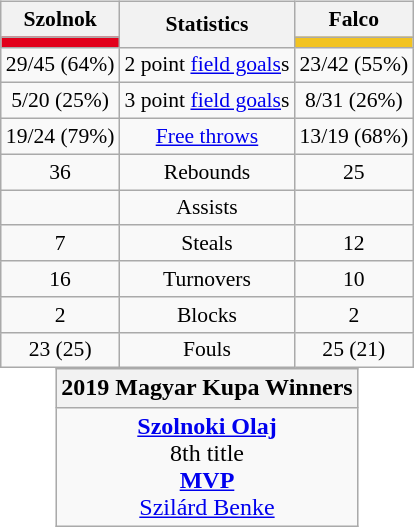<table style="width:100%;">
<tr>
<td valign=top align=right width=33%><br>













</td>
<td style="vertical-align:top; align:center; width:33%;"><br><table style="width:100%;">
<tr>
<td style="width=50%;"></td>
<td></td>
<td style="width=50%;"></td>
</tr>
</table>
<br><table class="wikitable" style="font-size:90%; text-align:center; margin:auto;" align=center>
<tr>
<th>Szolnok</th>
<th rowspan=2>Statistics</th>
<th>Falco</th>
</tr>
<tr>
<td style="background:#e2001a;"></td>
<td style="background:#f2c321;"></td>
</tr>
<tr>
<td>29/45 (64%)</td>
<td>2 point <a href='#'>field goals</a>s</td>
<td>23/42 (55%)</td>
</tr>
<tr>
<td>5/20 (25%)</td>
<td>3 point <a href='#'>field goals</a>s</td>
<td>8/31 (26%)</td>
</tr>
<tr>
<td>19/24 (79%)</td>
<td><a href='#'>Free throws</a></td>
<td>13/19 (68%)</td>
</tr>
<tr>
<td>36</td>
<td>Rebounds</td>
<td>25</td>
</tr>
<tr>
<td></td>
<td>Assists</td>
<td></td>
</tr>
<tr>
<td>7</td>
<td>Steals</td>
<td>12</td>
</tr>
<tr>
<td>16</td>
<td>Turnovers</td>
<td>10</td>
</tr>
<tr>
<td>2</td>
<td>Blocks</td>
<td>2</td>
</tr>
<tr>
<td>23 (25)</td>
<td>Fouls</td>
<td>25 (21)</td>
</tr>
</table>

<table class=wikitable style="text-align:center; margin:auto">
<tr>
<th>2019 Magyar Kupa Winners</th>
</tr>
<tr>
<td><strong><a href='#'>Szolnoki Olaj</a></strong><br>8th title<br><strong><a href='#'>MVP</a></strong><br> <a href='#'>Szilárd Benke</a></td>
</tr>
</table>
</td>
<td style="vertical-align:top; align:left; width:33%;"><br>













</td>
</tr>
</table>
